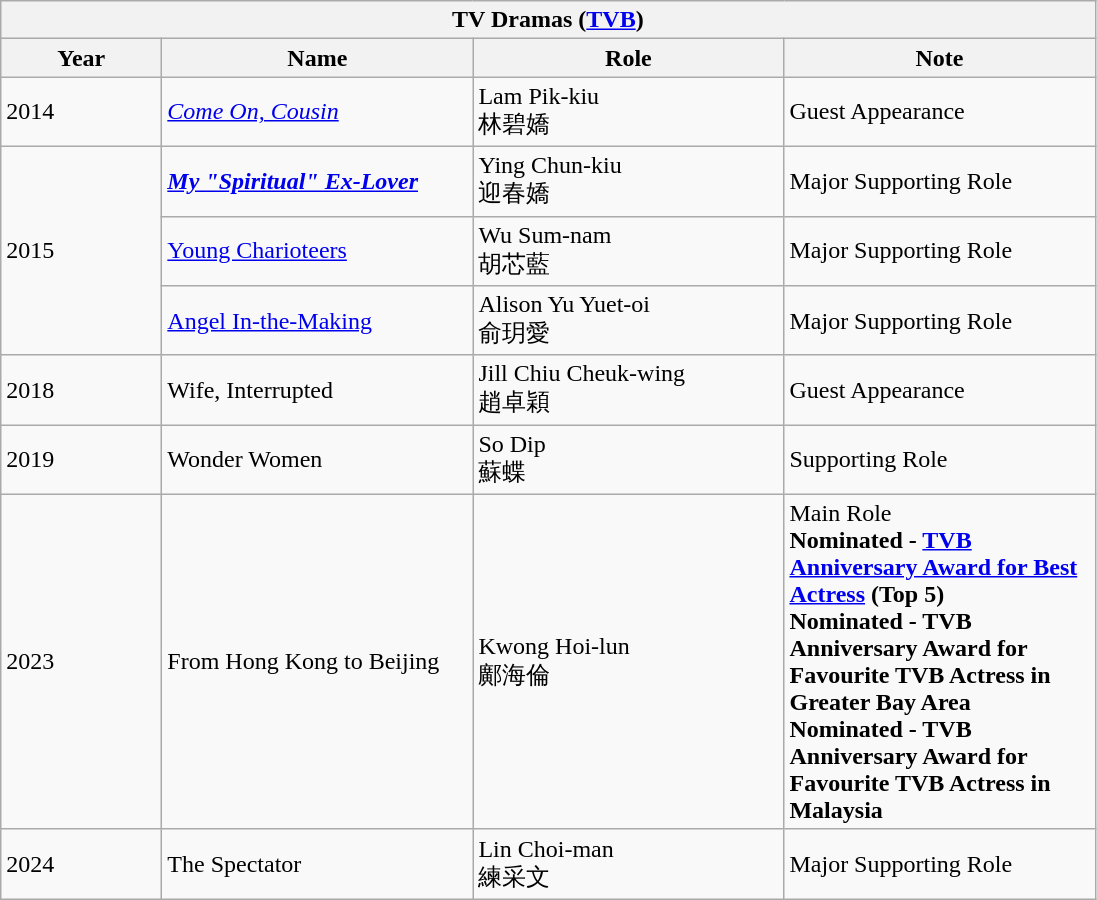<table class="wikitable">
<tr>
<th colspan=4>TV Dramas (<a href='#'>TVB</a>)</th>
</tr>
<tr>
<th width=100>Year</th>
<th width=200>Name</th>
<th width=200>Role</th>
<th width=200>Note</th>
</tr>
<tr>
<td>2014</td>
<td><em><a href='#'>Come On, Cousin</a></em></td>
<td>Lam Pik-kiu <br> 林碧嬌</td>
<td>Guest Appearance</td>
</tr>
<tr>
<td rowspan=3>2015</td>
<td><strong><em><a href='#'>My "Spiritual" Ex-Lover</a><em> <strong></td>
<td></strong> Ying Chun-kiu <br> 迎春嬌 <strong></td>
<td>Major Supporting Role</td>
</tr>
<tr>
<td></em></strong><a href='#'>Young Charioteers</a><strong><em></td>
<td></strong> Wu Sum-nam <br>胡芯藍 <strong></td>
<td>Major Supporting Role</td>
</tr>
<tr>
<td></em></strong><a href='#'>Angel In-the-Making</a><strong><em></td>
<td></strong> Alison Yu Yuet-oi <br>俞玥愛 <strong></td>
<td>Major Supporting Role</td>
</tr>
<tr>
<td>2018</td>
<td></em>Wife, Interrupted<em></td>
<td>Jill Chiu Cheuk-wing <br>趙卓穎</td>
<td>Guest Appearance</td>
</tr>
<tr>
<td>2019</td>
<td></em>Wonder Women<em></td>
<td>So Dip <br>蘇蝶</td>
<td>Supporting Role</td>
</tr>
<tr>
<td>2023</td>
<td></em></strong>From Hong Kong to Beijing<strong><em></td>
<td></strong>Kwong Hoi-lun <br>鄺海倫 <strong></td>
<td></strong>Main Role<strong> <br> Nominated - <a href='#'>TVB Anniversary Award for Best Actress</a> (Top 5) <br> Nominated - TVB Anniversary Award for Favourite TVB Actress in Greater Bay Area <br> Nominated - TVB Anniversary Award for Favourite TVB Actress in Malaysia</td>
</tr>
<tr>
<td>2024</td>
<td></em></strong>The Spectator<strong><em></td>
<td></strong> Lin Choi-man <br>練采文 <strong></td>
<td>Major Supporting Role</td>
</tr>
</table>
